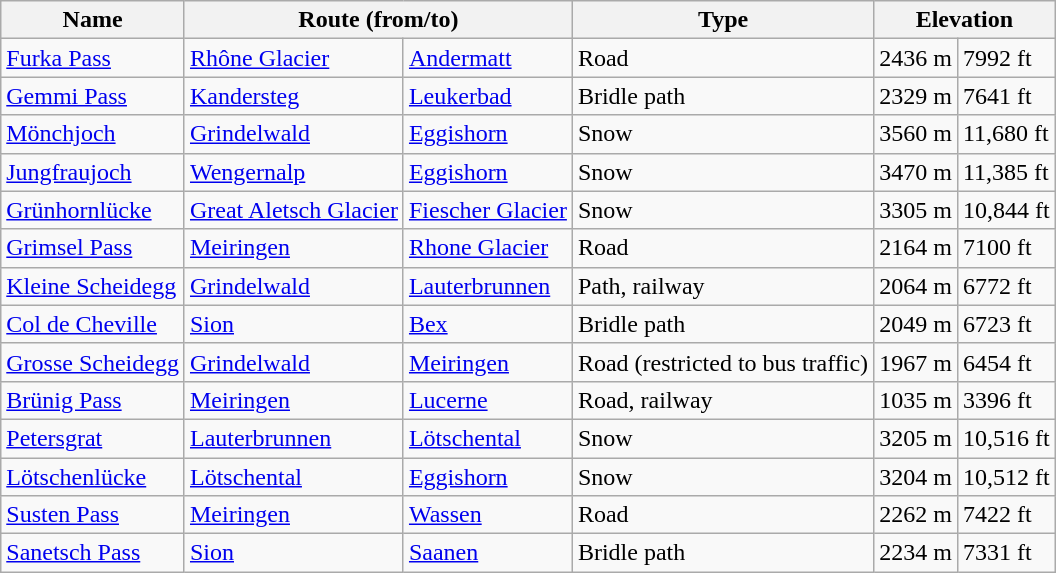<table class="wikitable sortable">
<tr>
<th>Name</th>
<th colspan=2>Route (from/to)</th>
<th>Type</th>
<th colspan=2>Elevation</th>
</tr>
<tr>
<td><a href='#'>Furka Pass</a></td>
<td><a href='#'>Rhône Glacier</a></td>
<td><a href='#'>Andermatt</a></td>
<td>Road</td>
<td>2436 m</td>
<td>7992 ft</td>
</tr>
<tr>
<td><a href='#'>Gemmi Pass</a></td>
<td><a href='#'>Kandersteg</a></td>
<td><a href='#'>Leukerbad</a></td>
<td>Bridle path</td>
<td>2329 m</td>
<td>7641 ft</td>
</tr>
<tr>
<td><a href='#'>Mönchjoch</a></td>
<td><a href='#'>Grindelwald</a></td>
<td><a href='#'>Eggishorn</a></td>
<td>Snow</td>
<td>3560 m</td>
<td>11,680 ft</td>
</tr>
<tr>
<td><a href='#'>Jungfraujoch</a></td>
<td><a href='#'>Wengernalp</a></td>
<td><a href='#'>Eggishorn</a></td>
<td>Snow</td>
<td>3470 m</td>
<td>11,385 ft</td>
</tr>
<tr>
<td><a href='#'>Grünhornlücke</a></td>
<td><a href='#'>Great Aletsch Glacier</a></td>
<td><a href='#'>Fiescher Glacier</a></td>
<td>Snow</td>
<td>3305 m</td>
<td>10,844 ft</td>
</tr>
<tr>
<td><a href='#'>Grimsel Pass</a></td>
<td><a href='#'>Meiringen</a></td>
<td><a href='#'>Rhone Glacier</a></td>
<td>Road</td>
<td>2164 m</td>
<td>7100 ft</td>
</tr>
<tr>
<td><a href='#'>Kleine Scheidegg</a></td>
<td><a href='#'>Grindelwald</a></td>
<td><a href='#'>Lauterbrunnen</a></td>
<td>Path, railway</td>
<td>2064 m</td>
<td>6772 ft</td>
</tr>
<tr>
<td><a href='#'>Col de Cheville</a></td>
<td><a href='#'>Sion</a></td>
<td><a href='#'>Bex</a></td>
<td>Bridle path</td>
<td>2049 m</td>
<td>6723 ft</td>
</tr>
<tr>
<td><a href='#'>Grosse Scheidegg</a></td>
<td><a href='#'>Grindelwald</a></td>
<td><a href='#'>Meiringen</a></td>
<td>Road (restricted to bus traffic)</td>
<td>1967 m</td>
<td>6454 ft</td>
</tr>
<tr>
<td><a href='#'>Brünig Pass</a></td>
<td><a href='#'>Meiringen</a></td>
<td><a href='#'>Lucerne</a></td>
<td>Road, railway</td>
<td>1035 m</td>
<td>3396 ft</td>
</tr>
<tr>
<td><a href='#'>Petersgrat</a></td>
<td><a href='#'>Lauterbrunnen</a></td>
<td><a href='#'>Lötschental</a></td>
<td>Snow</td>
<td>3205 m</td>
<td>10,516 ft</td>
</tr>
<tr>
<td><a href='#'>Lötschenlücke</a></td>
<td><a href='#'>Lötschental</a></td>
<td><a href='#'>Eggishorn</a></td>
<td>Snow</td>
<td>3204 m</td>
<td>10,512 ft</td>
</tr>
<tr>
<td><a href='#'>Susten Pass</a></td>
<td><a href='#'>Meiringen</a></td>
<td><a href='#'>Wassen</a></td>
<td>Road</td>
<td>2262 m</td>
<td>7422 ft</td>
</tr>
<tr>
<td><a href='#'>Sanetsch Pass</a></td>
<td><a href='#'>Sion</a></td>
<td><a href='#'>Saanen</a></td>
<td>Bridle path</td>
<td>2234 m</td>
<td>7331 ft</td>
</tr>
</table>
